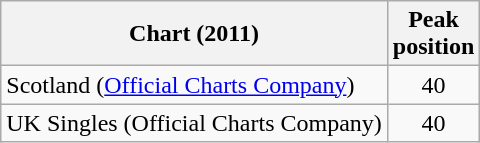<table class="wikitable">
<tr>
<th align="left">Chart (2011)</th>
<th align="left">Peak<br>position</th>
</tr>
<tr>
<td>Scotland (<a href='#'>Official Charts Company</a>)</td>
<td style="text-align:center;">40</td>
</tr>
<tr>
<td>UK Singles (Official Charts Company)</td>
<td style="text-align:center;">40</td>
</tr>
</table>
